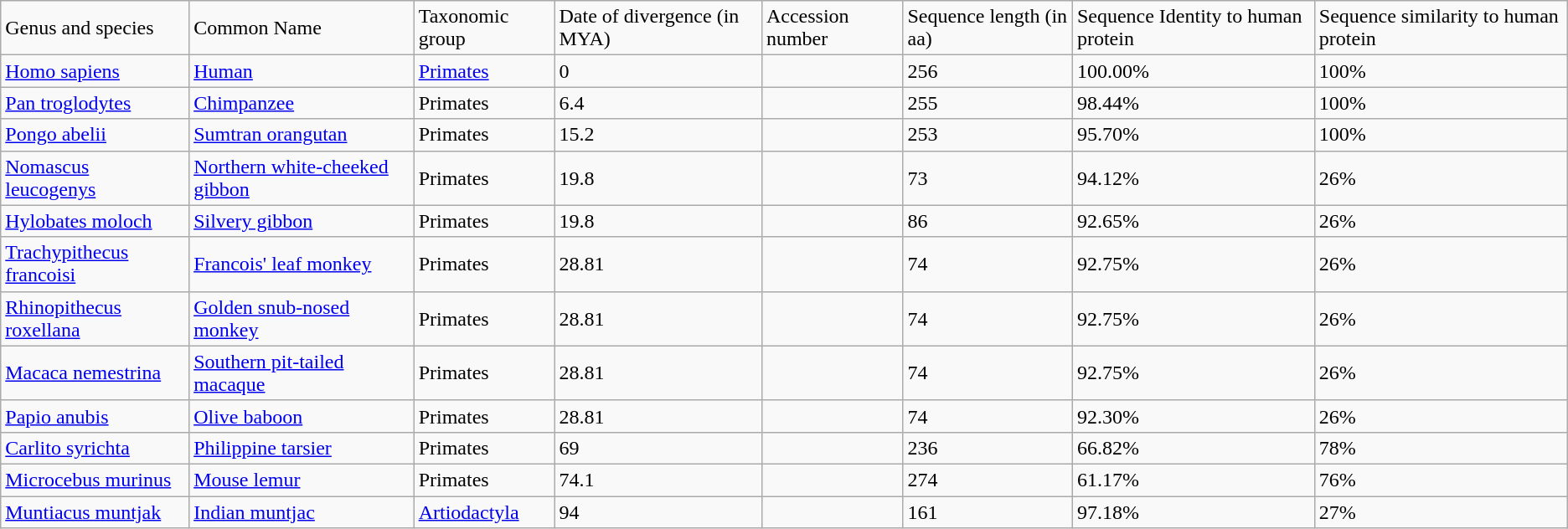<table class="wikitable">
<tr>
<td>Genus  and species</td>
<td>Common Name</td>
<td>Taxonomic group</td>
<td>Date of divergence (in MYA)</td>
<td>Accession number</td>
<td>Sequence length (in aa)</td>
<td>Sequence Identity to human  protein</td>
<td>Sequence similarity to human  protein</td>
</tr>
<tr>
<td><a href='#'>Homo sapiens</a></td>
<td><a href='#'>Human</a></td>
<td><a href='#'>Primates</a></td>
<td>0</td>
<td></td>
<td>256</td>
<td>100.00%</td>
<td>100%</td>
</tr>
<tr>
<td><a href='#'>Pan troglodytes</a></td>
<td><a href='#'>Chimpanzee</a></td>
<td>Primates</td>
<td>6.4</td>
<td></td>
<td>255</td>
<td>98.44%</td>
<td>100%</td>
</tr>
<tr>
<td><a href='#'>Pongo abelii</a></td>
<td><a href='#'>Sumtran orangutan</a></td>
<td>Primates</td>
<td>15.2</td>
<td></td>
<td>253</td>
<td>95.70%</td>
<td>100%</td>
</tr>
<tr>
<td><a href='#'>Nomascus leucogenys</a></td>
<td><a href='#'>Northern white-cheeked gibbon</a></td>
<td>Primates</td>
<td>19.8</td>
<td></td>
<td>73</td>
<td>94.12%</td>
<td>26%</td>
</tr>
<tr>
<td><a href='#'>Hylobates moloch</a></td>
<td><a href='#'>Silvery gibbon</a></td>
<td>Primates</td>
<td>19.8</td>
<td></td>
<td>86</td>
<td>92.65%</td>
<td>26%</td>
</tr>
<tr>
<td><a href='#'>Trachypithecus francoisi</a></td>
<td><a href='#'>Francois' leaf monkey</a></td>
<td>Primates</td>
<td>28.81</td>
<td></td>
<td>74</td>
<td>92.75%</td>
<td>26%</td>
</tr>
<tr>
<td><a href='#'>Rhinopithecus roxellana</a></td>
<td><a href='#'>Golden snub-nosed monkey</a></td>
<td>Primates</td>
<td>28.81</td>
<td></td>
<td>74</td>
<td>92.75%</td>
<td>26%</td>
</tr>
<tr>
<td><a href='#'>Macaca nemestrina</a></td>
<td><a href='#'>Southern pit-tailed macaque</a></td>
<td>Primates</td>
<td>28.81</td>
<td></td>
<td>74</td>
<td>92.75%</td>
<td>26%</td>
</tr>
<tr>
<td><a href='#'>Papio anubis</a></td>
<td><a href='#'>Olive baboon</a></td>
<td>Primates</td>
<td>28.81</td>
<td></td>
<td>74</td>
<td>92.30%</td>
<td>26%</td>
</tr>
<tr>
<td><a href='#'>Carlito syrichta</a></td>
<td><a href='#'>Philippine tarsier</a></td>
<td>Primates</td>
<td>69</td>
<td></td>
<td>236</td>
<td>66.82%</td>
<td>78%</td>
</tr>
<tr>
<td><a href='#'>Microcebus murinus</a></td>
<td><a href='#'>Mouse lemur</a></td>
<td>Primates</td>
<td>74.1</td>
<td></td>
<td>274</td>
<td>61.17%</td>
<td>76%</td>
</tr>
<tr>
<td><a href='#'>Muntiacus muntjak</a></td>
<td><a href='#'>Indian muntjac</a></td>
<td><a href='#'>Artiodactyla</a></td>
<td>94</td>
<td></td>
<td>161</td>
<td>97.18%</td>
<td>27%</td>
</tr>
</table>
